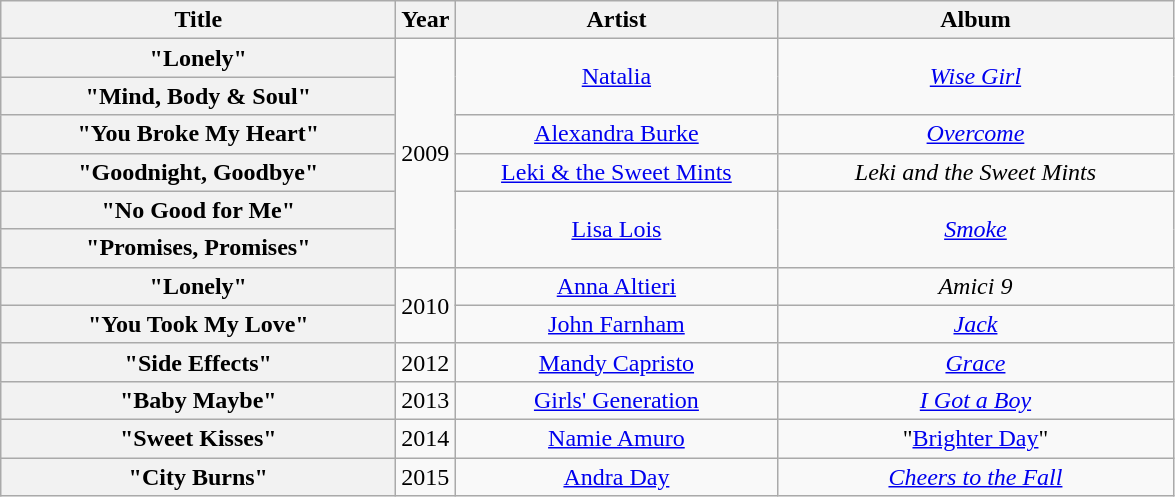<table class="wikitable plainrowheaders" style="text-align:center">
<tr>
<th scope="col" style="width:16em;">Title</th>
<th scope="col" style="width:1em;">Year</th>
<th scope="col" style="width:13em;">Artist</th>
<th scope="col" style="width:16em;">Album</th>
</tr>
<tr>
<th scope="row">"Lonely"</th>
<td rowspan="6">2009</td>
<td rowspan="2"><a href='#'>Natalia</a></td>
<td rowspan="2"><em><a href='#'>Wise Girl</a></em></td>
</tr>
<tr>
<th scope="row">"Mind, Body & Soul"</th>
</tr>
<tr>
<th scope="row">"You Broke My Heart"</th>
<td><a href='#'>Alexandra Burke</a></td>
<td><em><a href='#'>Overcome</a></em></td>
</tr>
<tr>
<th scope="row">"Goodnight, Goodbye"</th>
<td><a href='#'>Leki & the Sweet Mints</a></td>
<td><em>Leki and the Sweet Mints</em></td>
</tr>
<tr>
<th scope="row">"No Good for Me"</th>
<td rowspan="2"><a href='#'>Lisa Lois</a></td>
<td rowspan="2"><em><a href='#'>Smoke</a></em></td>
</tr>
<tr>
<th scope="row">"Promises, Promises"</th>
</tr>
<tr>
<th scope="row">"Lonely"</th>
<td rowspan="2">2010</td>
<td><a href='#'>Anna Altieri</a></td>
<td><em>Amici 9</em></td>
</tr>
<tr>
<th scope="row">"You Took My Love"</th>
<td><a href='#'>John Farnham</a></td>
<td><em><a href='#'>Jack</a></em></td>
</tr>
<tr>
<th scope="row">"Side Effects"</th>
<td>2012</td>
<td><a href='#'>Mandy Capristo</a></td>
<td><em><a href='#'>Grace</a></em></td>
</tr>
<tr>
<th scope="row">"Baby Maybe"</th>
<td>2013</td>
<td><a href='#'>Girls' Generation</a></td>
<td><em><a href='#'>I Got a Boy</a></em></td>
</tr>
<tr>
<th scope="row">"Sweet Kisses"</th>
<td>2014</td>
<td><a href='#'>Namie Amuro</a></td>
<td>"<a href='#'>Brighter Day</a>" </td>
</tr>
<tr>
<th scope="row">"City Burns"</th>
<td>2015</td>
<td><a href='#'>Andra Day</a></td>
<td><em><a href='#'>Cheers to the Fall</a></em></td>
</tr>
</table>
